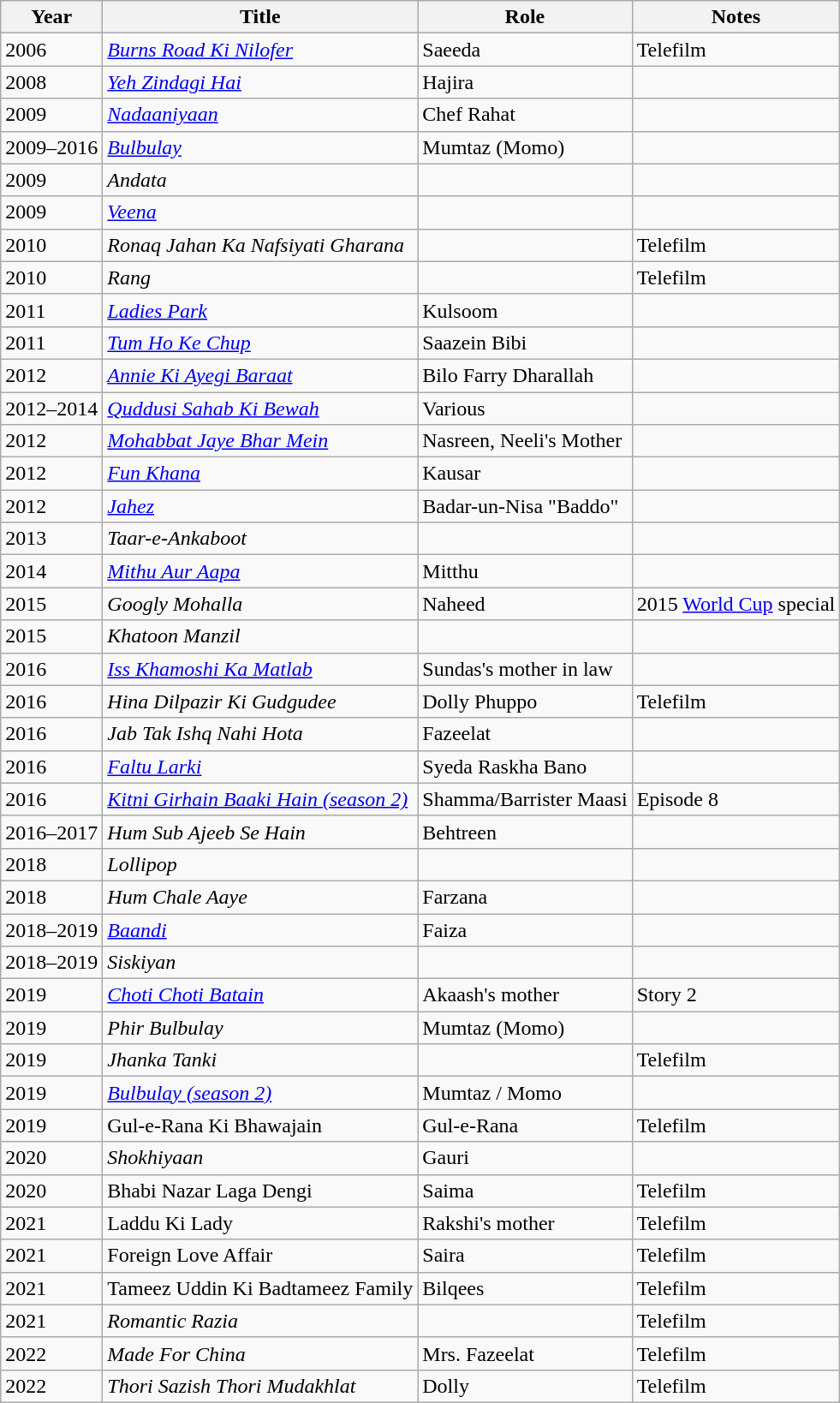<table class="wikitable">
<tr>
<th>Year</th>
<th>Title</th>
<th>Role</th>
<th>Notes</th>
</tr>
<tr>
<td>2006</td>
<td><em><a href='#'>Burns Road Ki Nilofer</a></em></td>
<td>Saeeda</td>
<td>Telefilm</td>
</tr>
<tr>
<td>2008</td>
<td><em><a href='#'>Yeh Zindagi Hai</a></em></td>
<td>Hajira</td>
<td></td>
</tr>
<tr>
<td>2009</td>
<td><em><a href='#'>Nadaaniyaan</a></em></td>
<td>Chef Rahat</td>
<td></td>
</tr>
<tr>
<td>2009–2016</td>
<td><em><a href='#'>Bulbulay</a></em></td>
<td>Mumtaz (Momo)</td>
<td></td>
</tr>
<tr>
<td>2009</td>
<td><em>Andata</em></td>
<td></td>
<td></td>
</tr>
<tr>
<td>2009</td>
<td><em><a href='#'>Veena</a></em></td>
<td></td>
<td></td>
</tr>
<tr>
<td>2010</td>
<td><em>Ronaq Jahan Ka Nafsiyati Gharana</em></td>
<td></td>
<td>Telefilm</td>
</tr>
<tr>
<td>2010</td>
<td><em>Rang</em></td>
<td></td>
<td>Telefilm</td>
</tr>
<tr>
<td>2011</td>
<td><em><a href='#'>Ladies Park</a></em></td>
<td>Kulsoom</td>
<td></td>
</tr>
<tr>
<td>2011</td>
<td><em><a href='#'>Tum Ho Ke Chup</a></em></td>
<td>Saazein Bibi</td>
<td></td>
</tr>
<tr>
<td>2012</td>
<td><em><a href='#'>Annie Ki Ayegi Baraat</a></em></td>
<td>Bilo Farry Dharallah</td>
<td></td>
</tr>
<tr>
<td>2012–2014</td>
<td><em><a href='#'>Quddusi Sahab Ki Bewah</a></em></td>
<td>Various</td>
<td></td>
</tr>
<tr>
<td>2012</td>
<td><em><a href='#'>Mohabbat Jaye Bhar Mein</a></em></td>
<td>Nasreen, Neeli's Mother</td>
<td></td>
</tr>
<tr>
<td>2012</td>
<td><em><a href='#'>Fun Khana</a></em></td>
<td>Kausar</td>
<td></td>
</tr>
<tr>
<td>2012</td>
<td><em><a href='#'>Jahez</a></em></td>
<td>Badar-un-Nisa "Baddo"</td>
<td></td>
</tr>
<tr>
<td>2013</td>
<td><em>Taar-e-Ankaboot</em></td>
<td></td>
<td></td>
</tr>
<tr>
<td>2014</td>
<td><em><a href='#'>Mithu Aur Aapa</a></em></td>
<td>Mitthu</td>
<td></td>
</tr>
<tr>
<td>2015</td>
<td><em>Googly Mohalla</em></td>
<td>Naheed</td>
<td>2015 <a href='#'>World Cup</a> special</td>
</tr>
<tr>
<td>2015</td>
<td><em>Khatoon Manzil</em></td>
<td></td>
<td></td>
</tr>
<tr>
<td>2016</td>
<td><em><a href='#'>Iss Khamoshi Ka Matlab</a></em></td>
<td>Sundas's mother in law</td>
<td></td>
</tr>
<tr>
<td>2016</td>
<td><em>Hina Dilpazir Ki Gudgudee</em></td>
<td>Dolly Phuppo</td>
<td>Telefilm</td>
</tr>
<tr>
<td>2016</td>
<td><em>Jab Tak Ishq Nahi Hota</em></td>
<td>Fazeelat</td>
<td></td>
</tr>
<tr>
<td>2016</td>
<td><em><a href='#'>Faltu Larki</a></em></td>
<td>Syeda Raskha Bano</td>
<td></td>
</tr>
<tr>
<td>2016</td>
<td><em><a href='#'>Kitni Girhain Baaki Hain (season 2)</a></em></td>
<td>Shamma/Barrister Maasi</td>
<td>Episode 8</td>
</tr>
<tr>
<td>2016–2017</td>
<td><em>Hum Sub Ajeeb Se Hain</em></td>
<td>Behtreen</td>
<td></td>
</tr>
<tr>
<td>2018</td>
<td><em>Lollipop</em></td>
<td></td>
<td></td>
</tr>
<tr>
<td>2018</td>
<td><em>Hum Chale Aaye</em></td>
<td>Farzana</td>
<td></td>
</tr>
<tr>
<td>2018–2019</td>
<td><em><a href='#'>Baandi</a></em></td>
<td>Faiza</td>
<td></td>
</tr>
<tr>
<td>2018–2019</td>
<td><em>Siskiyan</em></td>
<td></td>
<td></td>
</tr>
<tr>
<td>2019</td>
<td><em><a href='#'>Choti Choti Batain</a></em></td>
<td>Akaash's mother</td>
<td>Story 2</td>
</tr>
<tr>
<td>2019</td>
<td><em>Phir Bulbulay</em></td>
<td>Mumtaz (Momo)</td>
<td></td>
</tr>
<tr>
<td>2019</td>
<td><em>Jhanka Tanki</em></td>
<td></td>
<td>Telefilm</td>
</tr>
<tr>
<td>2019</td>
<td><em><a href='#'>Bulbulay (season 2)</a></em></td>
<td>Mumtaz / Momo</td>
<td></td>
</tr>
<tr>
<td>2019</td>
<td>Gul-e-Rana Ki Bhawajain</td>
<td>Gul-e-Rana</td>
<td>Telefilm</td>
</tr>
<tr>
<td>2020</td>
<td><em>Shokhiyaan</em></td>
<td>Gauri</td>
<td></td>
</tr>
<tr>
<td>2020</td>
<td>Bhabi Nazar Laga Dengi</td>
<td>Saima</td>
<td>Telefilm</td>
</tr>
<tr>
<td>2021</td>
<td>Laddu Ki Lady</td>
<td>Rakshi's mother</td>
<td>Telefilm</td>
</tr>
<tr>
<td>2021</td>
<td>Foreign Love Affair</td>
<td>Saira</td>
<td>Telefilm</td>
</tr>
<tr>
<td>2021</td>
<td>Tameez Uddin Ki Badtameez Family</td>
<td>Bilqees</td>
<td>Telefilm</td>
</tr>
<tr>
<td>2021</td>
<td><em>Romantic Razia</em></td>
<td></td>
<td>Telefilm</td>
</tr>
<tr>
<td>2022</td>
<td><em>Made For China</em></td>
<td>Mrs. Fazeelat</td>
<td>Telefilm</td>
</tr>
<tr>
<td>2022</td>
<td><em>Thori Sazish Thori Mudakhlat</em></td>
<td>Dolly</td>
<td>Telefilm</td>
</tr>
</table>
